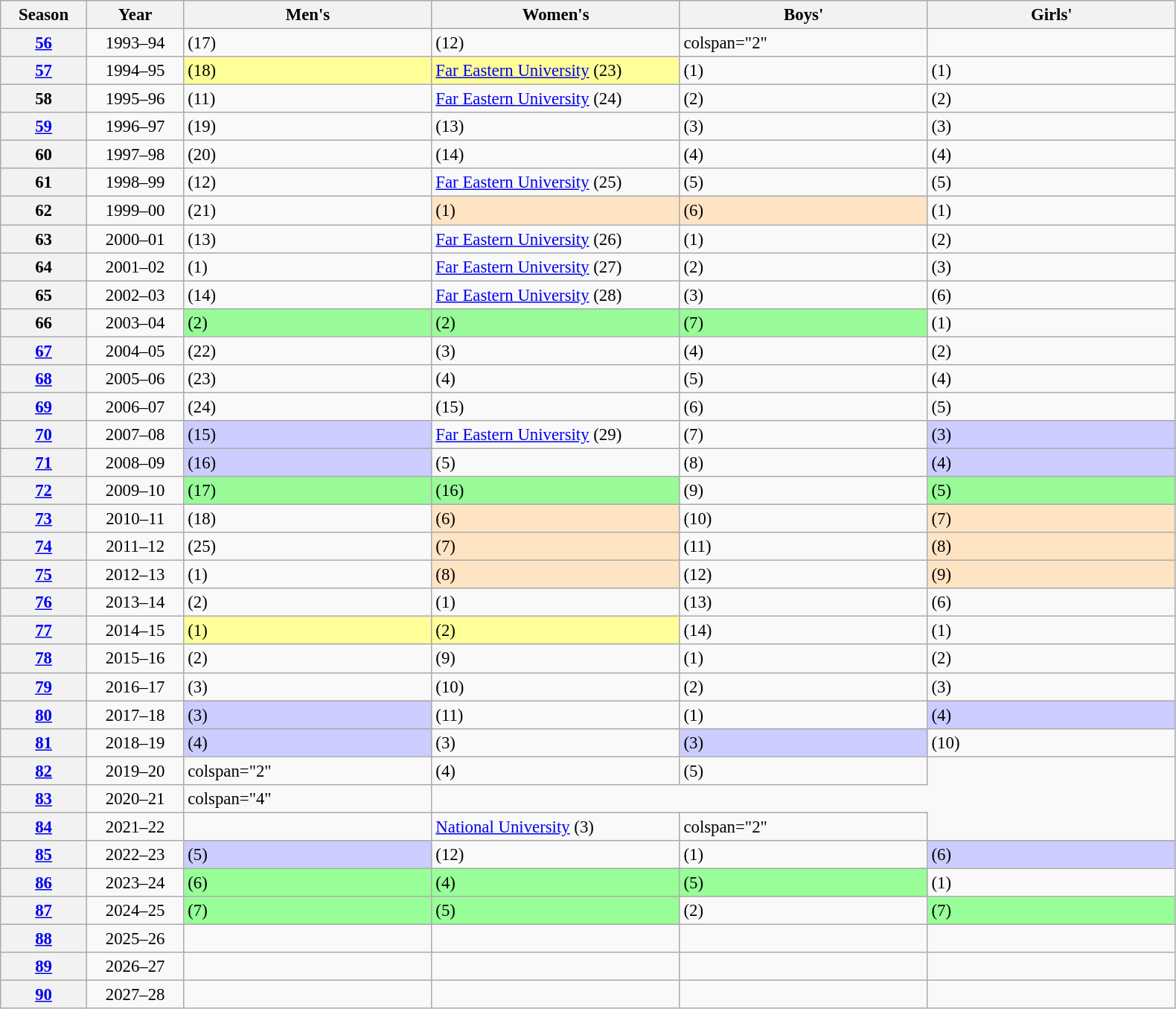<table class="wikitable plainrowheaders" style="font-size:95%;">
<tr>
<th scope="col" style="width:70px;">Season</th>
<th scope="col" style="width:80px;">Year</th>
<th scope="col" style="width:215px;">Men's</th>
<th scope="col" style="width:215px;">Women's</th>
<th scope="col" style="width:215px;">Boys'</th>
<th scope="col" style="width:215px;">Girls'</th>
</tr>
<tr>
<th scope="row" style="text-align:center;"><a href='#'>56</a></th>
<td align=center>1993–94</td>
<td> (17)</td>
<td> (12)</td>
<td>colspan="2" </td>
</tr>
<tr>
<th scope="row" style="text-align:center;"><a href='#'>57</a></th>
<td align=center>1994–95</td>
<td bgcolor=#FFFF99> (18)</td>
<td bgcolor=#FFFF99> <a href='#'>Far Eastern University</a> (23)</td>
<td> (1)</td>
<td> (1)</td>
</tr>
<tr>
<th scope="row" style="text-align:center;">58</th>
<td align=center>1995–96</td>
<td> (11)</td>
<td> <a href='#'>Far Eastern University</a> (24)</td>
<td> (2)</td>
<td> (2)</td>
</tr>
<tr>
<th scope="row" style="text-align:center;"><a href='#'>59</a></th>
<td align=center>1996–97</td>
<td> (19)</td>
<td> (13)</td>
<td> (3)</td>
<td> (3)</td>
</tr>
<tr>
<th scope="row" style="text-align:center;">60</th>
<td align=center>1997–98</td>
<td> (20)</td>
<td> (14)</td>
<td> (4)</td>
<td> (4)</td>
</tr>
<tr>
<th scope="row" style="text-align:center;">61</th>
<td align=center>1998–99</td>
<td> (12)</td>
<td> <a href='#'>Far Eastern University</a> (25)</td>
<td> (5)</td>
<td> (5)</td>
</tr>
<tr>
<th scope="row" style="text-align:center;">62</th>
<td align=center>1999–00</td>
<td> (21)</td>
<td bgcolor=#FFE4C4> (1)</td>
<td bgcolor=#FFE4C4> (6)</td>
<td> (1)</td>
</tr>
<tr>
<th scope="row" style="text-align:center;">63</th>
<td align=center>2000–01</td>
<td> (13)</td>
<td> <a href='#'>Far Eastern University</a> (26)</td>
<td> (1)</td>
<td> (2)</td>
</tr>
<tr>
<th scope="row" style="text-align:center;">64</th>
<td align=center>2001–02</td>
<td> (1)</td>
<td> <a href='#'>Far Eastern University</a> (27)</td>
<td> (2)</td>
<td> (3)</td>
</tr>
<tr>
<th scope="row" style="text-align:center;">65</th>
<td align=center>2002–03</td>
<td> (14)</td>
<td> <a href='#'>Far Eastern University</a> (28)</td>
<td> (3)</td>
<td> (6)</td>
</tr>
<tr>
<th scope="row" style="text-align:center;">66</th>
<td align=center>2003–04</td>
<td bgcolor=#98FB98> (2)</td>
<td bgcolor=#98FB98> (2)</td>
<td bgcolor=#98FB98> (7)</td>
<td> (1)</td>
</tr>
<tr>
<th scope="row" style="text-align:center;"><a href='#'>67</a></th>
<td align=center>2004–05</td>
<td> (22)</td>
<td> (3)</td>
<td> (4)</td>
<td> (2)</td>
</tr>
<tr>
<th scope="row" style="text-align:center;"><a href='#'>68</a></th>
<td align=center>2005–06</td>
<td> (23)</td>
<td> (4)</td>
<td> (5)</td>
<td> (4)</td>
</tr>
<tr>
<th scope="row" style="text-align:center;"><a href='#'>69</a></th>
<td align=center>2006–07</td>
<td> (24)</td>
<td> (15)</td>
<td> (6)</td>
<td> (5)</td>
</tr>
<tr>
<th scope="row" style="text-align:center;"><a href='#'>70</a></th>
<td align=center>2007–08</td>
<td bgcolor=#CCCCFF> (15)</td>
<td> <a href='#'>Far Eastern University</a> (29)</td>
<td> (7)</td>
<td bgcolor=#CCCCFF> (3)</td>
</tr>
<tr>
<th scope="row" style="text-align:center;"><a href='#'>71</a></th>
<td align=center>2008–09</td>
<td bgcolor=#CCCCFF> (16)</td>
<td> (5)</td>
<td> (8)</td>
<td bgcolor=#CCCCFF> (4)</td>
</tr>
<tr>
<th scope="row" style="text-align:center;"><a href='#'>72</a></th>
<td align=center>2009–10</td>
<td bgcolor=#98FB98> (17)</td>
<td bgcolor=#98FB98> (16)</td>
<td> (9)</td>
<td bgcolor=#98FB98> (5)</td>
</tr>
<tr>
<th scope="row" style="text-align:center;"><a href='#'>73</a></th>
<td align=center>2010–11</td>
<td> (18)</td>
<td bgcolor=#FFE4C4> (6)</td>
<td> (10)</td>
<td bgcolor=#FFE4C4> (7)</td>
</tr>
<tr>
<th scope="row" style="text-align:center;"><a href='#'>74</a></th>
<td align=center>2011–12</td>
<td> (25)</td>
<td bgcolor=#FFE4C4> (7)</td>
<td> (11)</td>
<td bgcolor=#FFE4C4> (8)</td>
</tr>
<tr>
<th scope="row" style="text-align:center;"><a href='#'>75</a></th>
<td align=center>2012–13</td>
<td> (1)</td>
<td bgcolor=#FFE4C4> (8)</td>
<td> (12)</td>
<td bgcolor=#FFE4C4> (9)</td>
</tr>
<tr>
<th scope="row" style="text-align:center;"><a href='#'>76</a></th>
<td align=center>2013–14</td>
<td> (2)</td>
<td> (1)</td>
<td> (13)</td>
<td> (6)</td>
</tr>
<tr>
<th scope="row" style="text-align:center;"><a href='#'>77</a></th>
<td align=center>2014–15</td>
<td bgcolor=#FFFF99> (1)</td>
<td bgcolor=#FFFF99> (2)</td>
<td> (14)</td>
<td> (1)</td>
</tr>
<tr>
<th scope="row" style="text-align:center;"><a href='#'>78</a></th>
<td align=center>2015–16</td>
<td> (2)</td>
<td> (9)</td>
<td> (1)</td>
<td> (2)</td>
</tr>
<tr>
<th scope="row" style="text-align:center;"><a href='#'>79</a></th>
<td align=center>2016–17</td>
<td> (3)</td>
<td> (10)</td>
<td> (2)</td>
<td> (3)</td>
</tr>
<tr>
<th scope="row" style="text-align:center;"><a href='#'>80</a></th>
<td align=center>2017–18</td>
<td bgcolor=#CCCCFF> (3)</td>
<td> (11)</td>
<td> (1)</td>
<td bgcolor=#CCCCFF> (4)</td>
</tr>
<tr>
<th scope="row" style="text-align:center;"><a href='#'>81</a></th>
<td align=center>2018–19</td>
<td bgcolor=#CCCCFF> (4)</td>
<td> (3)</td>
<td bgcolor=#CCCCFF> (3)</td>
<td> (10)</td>
</tr>
<tr>
<th scope="row" style="text-align:center;"><a href='#'>82</a></th>
<td align=center>2019–20</td>
<td>colspan="2" </td>
<td> (4)</td>
<td> (5)</td>
</tr>
<tr>
<th scope="row" style="text-align:center;"><a href='#'>83</a></th>
<td align=center>2020–21</td>
<td>colspan="4" </td>
</tr>
<tr>
<th scope="row" style="text-align:center;"><a href='#'>84</a></th>
<td align=center>2021–22</td>
<td></td>
<td> <a href='#'>National University</a> (3)</td>
<td>colspan="2" </td>
</tr>
<tr>
<th scope="row" style="text-align:center;"><a href='#'>85</a></th>
<td align=center>2022–23</td>
<td bgcolor=#CCCCFF> (5)</td>
<td> (12)</td>
<td> (1)</td>
<td bgcolor=#CCCCFF> (6)</td>
</tr>
<tr>
<th scope="row" style="text-align:center;"><a href='#'>86</a></th>
<td align=center>2023–24</td>
<td bgcolor=#98FF98> (6)</td>
<td bgcolor=#98FF98> (4)</td>
<td bgcolor=#98FF98> (5)</td>
<td> (1)</td>
</tr>
<tr>
<th scope="row" style="text-align:center;"><a href='#'>87</a></th>
<td align=center>2024–25</td>
<td bgcolor=#98FF98> (7)</td>
<td bgcolor=#98FF98> (5)</td>
<td> (2)</td>
<td bgcolor=#98FF98> (7)</td>
</tr>
<tr>
<th scope="row" style="text-align:center;"><a href='#'>88</a></th>
<td align=center>2025–26</td>
<td></td>
<td></td>
<td></td>
<td></td>
</tr>
<tr>
<th scope="row" style="text-align:center;"><a href='#'>89</a></th>
<td align=center>2026–27</td>
<td></td>
<td></td>
<td></td>
<td></td>
</tr>
<tr>
<th scope="row" style="text-align:center;"><a href='#'>90</a></th>
<td align=center>2027–28</td>
<td></td>
<td></td>
<td></td>
<td></td>
</tr>
</table>
